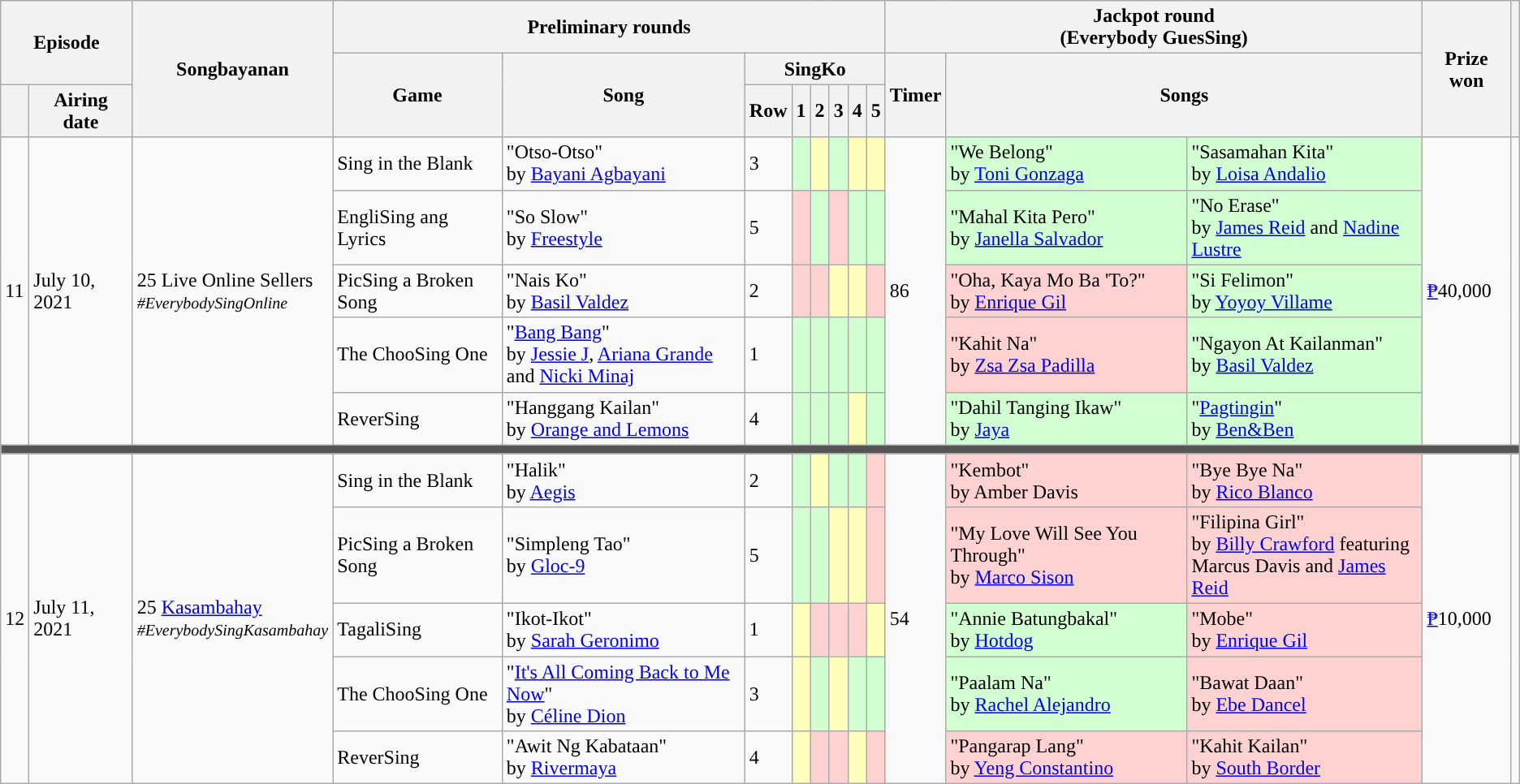<table class="wikitable plainrowheaders mw-collapsible ">
<tr>
<th colspan="2" rowspan="2">Episode</th>
<th rowspan="3">Songbayanan</th>
<th colspan="8">Preliminary rounds</th>
<th colspan="3">Jackpot round<br>(Everybody GuesSing)</th>
<th rowspan="3">Prize won</th>
<th rowspan="3"></th>
</tr>
<tr>
<th rowspan="2">Game</th>
<th rowspan="2">Song</th>
<th colspan="6">SingKo</th>
<th rowspan="2">Timer</th>
<th colspan="2" rowspan="2">Songs</th>
</tr>
<tr>
<th></th>
<th>Airing date</th>
<th>Row</th>
<th>1</th>
<th>2</th>
<th>3</th>
<th>4</th>
<th>5</th>
</tr>
<tr>
<td rowspan="5">11</td>
<td rowspan="5">July 10, 2021</td>
<td rowspan="5">25 Live Online Sellers<br><em><small>#EverybodySingOnline</small></em></td>
<td>Sing in the Blank</td>
<td>"Otso-Otso"<br>by <a href='#'>Bayani Agbayani</a></td>
<td>3</td>
<td style="background:#D2FFD2"></td>
<td style="background:#FFB"></td>
<td style="background:#D2FFD2"></td>
<td style="background:#FFB"></td>
<td style="background:#FFB"></td>
<td rowspan="5">86 </td>
<td style="background:#D2FFD2">"We Belong"<br>by <a href='#'>Toni Gonzaga</a></td>
<td style="background:#D2FFD2">"Sasamahan Kita"<br>by <a href='#'>Loisa Andalio</a></td>
<td rowspan="5"><a href='#'>₱</a>40,000</td>
<td rowspan="5"><br></td>
</tr>
<tr>
<td>EngliSing ang Lyrics</td>
<td>"So Slow"<br>by <a href='#'>Freestyle</a></td>
<td>5</td>
<td style="background:#FFD2D2"></td>
<td style="background:#D2FFD2"></td>
<td style="background:#FFD2D2"></td>
<td style="background:#D2FFD2"></td>
<td style="background:#D2FFD2"></td>
<td style="background:#D2FFD2">"Mahal Kita Pero"<br>by <a href='#'>Janella Salvador</a></td>
<td style="background:#D2FFD2">"No Erase"<br>by <a href='#'>James Reid</a> and <a href='#'>Nadine Lustre</a></td>
</tr>
<tr>
<td>PicSing a Broken Song</td>
<td>"Nais Ko"<br>by <a href='#'>Basil Valdez</a></td>
<td>2</td>
<td style="background:#FFD2D2"></td>
<td style="background:#FFD2D2"></td>
<td style="background:#FFB"></td>
<td style="background:#FFB"></td>
<td style="background:#FFD2D2"></td>
<td style="background:#FFD2D2">"Oha, Kaya Mo Ba 'To?"<br>by <a href='#'>Enrique Gil</a></td>
<td style="background:#D2FFD2">"Si Felimon"<br>by <a href='#'>Yoyoy Villame</a></td>
</tr>
<tr>
<td>The ChooSing One</td>
<td>"<a href='#'>Bang Bang</a>"<br>by <a href='#'>Jessie J</a>, <a href='#'>Ariana Grande</a><br>and <a href='#'>Nicki Minaj</a></td>
<td>1</td>
<td style="background:#D2FFD2"></td>
<td style="background:#D2FFD2"></td>
<td style="background:#D2FFD2"></td>
<td style="background:#D2FFD2"></td>
<td style="background:#D2FFD2"></td>
<td style="background:#FFD2D2">"Kahit Na"<br>by <a href='#'>Zsa Zsa Padilla</a></td>
<td style="background:#D2FFD2">"Ngayon At Kailanman"<br>by <a href='#'>Basil Valdez</a></td>
</tr>
<tr>
<td>ReverSing</td>
<td>"Hanggang Kailan"<br>by <a href='#'>Orange and Lemons</a></td>
<td>4</td>
<td style="background:#D2FFD2"></td>
<td style="background:#D2FFD2"></td>
<td style="background:#D2FFD2"></td>
<td style="background:#FFB"></td>
<td style="background:#D2FFD2"></td>
<td style="background:#D2FFD2">"Dahil Tanging Ikaw"<br>by <a href='#'>Jaya</a></td>
<td style="background:#D2FFD2">"<a href='#'>Pagtingin</a>"<br>by <a href='#'>Ben&Ben</a></td>
</tr>
<tr>
<th colspan="16" style="background:#555"></th>
</tr>
<tr>
<td rowspan="5">12</td>
<td rowspan="5">July 11, 2021</td>
<td rowspan="5">25 <a href='#'>Kasambahay</a><br><em><small>#EverybodySingKasambahay</small></em></td>
<td>Sing in the Blank</td>
<td>"Halik"<br>by <a href='#'>Aegis</a></td>
<td>2</td>
<td style="background:#D2FFD2"></td>
<td style="background:#FFB"></td>
<td style="background:#D2FFD2"></td>
<td style="background:#D2FFD2"></td>
<td style="background:#FFD2D2"></td>
<td rowspan="5">54 </td>
<td style="background:#FFD2D2">"Kembot"<br>by Amber Davis</td>
<td style="background:#FFD2D2">"Bye Bye Na"<br>by <a href='#'>Rico Blanco</a></td>
<td rowspan="5"><a href='#'>₱</a>10,000</td>
<td rowspan="5"><br></td>
</tr>
<tr>
<td>PicSing a Broken Song</td>
<td>"Simpleng Tao"<br>by <a href='#'>Gloc-9</a></td>
<td>5</td>
<td style="background:#D2FFD2"></td>
<td style="background:#D2FFD2"></td>
<td style="background:#FFB"></td>
<td style="background:#FFB"></td>
<td style="background:#FFD2D2"></td>
<td style="background:#FFD2D2">"My Love Will See You Through"<br>by <a href='#'>Marco Sison</a></td>
<td style="background:#FFD2D2">"Filipina Girl"<br>by <a href='#'>Billy Crawford</a> featuring<br>Marcus Davis and <a href='#'>James Reid</a></td>
</tr>
<tr>
<td>TagaliSing</td>
<td>"Ikot-Ikot"<br>by <a href='#'>Sarah Geronimo</a></td>
<td>1</td>
<td style="background:#FFB"></td>
<td style="background:#FFD2D2"></td>
<td style="background:#FFD2D2"></td>
<td style="background:#FFD2D2"></td>
<td style="background:#FFB"></td>
<td style="background:#D2FFD2">"Annie Batungbakal"<br>by <a href='#'>Hotdog</a></td>
<td style="background:#FFD2D2">"Mobe"<br>by <a href='#'>Enrique Gil</a></td>
</tr>
<tr>
<td>The ChooSing One</td>
<td>"<a href='#'>It's All Coming Back to Me Now</a>"<br>by <a href='#'>Céline Dion</a></td>
<td>3</td>
<td style="background:#FFB"></td>
<td style="background:#D2FFD2"></td>
<td style="background:#FFB"></td>
<td style="background:#D2FFD2"></td>
<td style="background:#D2FFD2"></td>
<td style="background:#D2FFD2">"Paalam Na"<br>by <a href='#'>Rachel Alejandro</a></td>
<td style="background:#FFD2D2">"Bawat Daan"<br>by <a href='#'>Ebe Dancel</a></td>
</tr>
<tr>
<td>ReverSing</td>
<td>"Awit Ng Kabataan"<br>by <a href='#'>Rivermaya</a></td>
<td>4</td>
<td style="background:#FFB"></td>
<td style="background:#FFD2D2"></td>
<td style="background:#FFD2D2"></td>
<td style="background:#FFB"></td>
<td style="background:#FFD2D2"></td>
<td style="background:#FFD2D2">"Pangarap Lang"<br>by <a href='#'>Yeng Constantino</a></td>
<td style="background:#FFD2D2">"Kahit Kailan"<br>by <a href='#'>South Border</a></td>
</tr>
</table>
